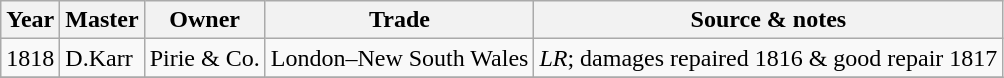<table class=" wikitable">
<tr>
<th>Year</th>
<th>Master</th>
<th>Owner</th>
<th>Trade</th>
<th>Source & notes</th>
</tr>
<tr>
<td>1818</td>
<td>D.Karr</td>
<td>Pirie & Co.</td>
<td>London–New South Wales</td>
<td><em>LR</em>; damages repaired 1816 & good repair 1817</td>
</tr>
<tr>
</tr>
</table>
